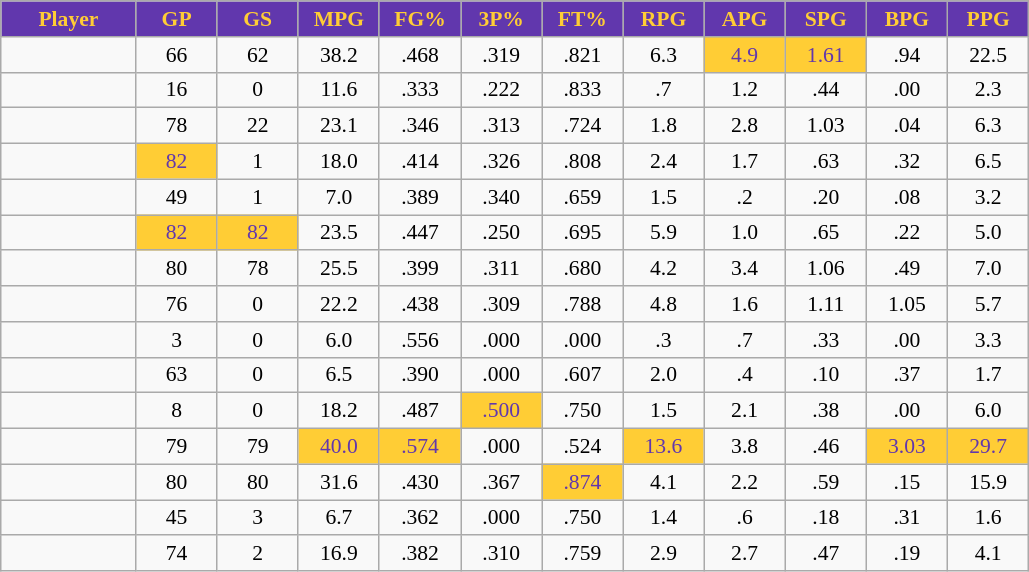<table class="wikitable sortable" style="font-size:90%; text-align:center; white-space:nowrap;">
<tr>
<th style="background:#6137ad;color:#ffcd35;" width="10%">Player</th>
<th style="background:#6137ad;color:#ffcd35;" width="6%">GP</th>
<th style="background:#6137ad;color:#ffcd35;" width="6%">GS</th>
<th style="background:#6137ad;color:#ffcd35;" width="6%">MPG</th>
<th style="background:#6137ad;color:#ffcd35;" width="6%">FG%</th>
<th style="background:#6137ad;color:#ffcd35;" width="6%">3P%</th>
<th style="background:#6137ad;color:#ffcd35;" width="6%">FT%</th>
<th style="background:#6137ad;color:#ffcd35;" width="6%">RPG</th>
<th style="background:#6137ad;color:#ffcd35;" width="6%">APG</th>
<th style="background:#6137ad;color:#ffcd35;" width="6%">SPG</th>
<th style="background:#6137ad;color:#ffcd35;" width="6%">BPG</th>
<th style="background:#6137ad;color:#ffcd35;" width="6%">PPG</th>
</tr>
<tr>
<td></td>
<td>66</td>
<td>62</td>
<td>38.2</td>
<td>.468</td>
<td>.319</td>
<td>.821</td>
<td>6.3</td>
<td style="background:#ffcd35;color:#6137ad;">4.9</td>
<td style="background:#ffcd35;color:#6137ad;">1.61</td>
<td>.94</td>
<td>22.5</td>
</tr>
<tr>
<td></td>
<td>16</td>
<td>0</td>
<td>11.6</td>
<td>.333</td>
<td>.222</td>
<td>.833</td>
<td>.7</td>
<td>1.2</td>
<td>.44</td>
<td>.00</td>
<td>2.3</td>
</tr>
<tr>
<td></td>
<td>78</td>
<td>22</td>
<td>23.1</td>
<td>.346</td>
<td>.313</td>
<td>.724</td>
<td>1.8</td>
<td>2.8</td>
<td>1.03</td>
<td>.04</td>
<td>6.3</td>
</tr>
<tr>
<td></td>
<td style="background:#ffcd35;color:#6137ad;">82</td>
<td>1</td>
<td>18.0</td>
<td>.414</td>
<td>.326</td>
<td>.808</td>
<td>2.4</td>
<td>1.7</td>
<td>.63</td>
<td>.32</td>
<td>6.5</td>
</tr>
<tr>
<td></td>
<td>49</td>
<td>1</td>
<td>7.0</td>
<td>.389</td>
<td>.340</td>
<td>.659</td>
<td>1.5</td>
<td>.2</td>
<td>.20</td>
<td>.08</td>
<td>3.2</td>
</tr>
<tr>
<td></td>
<td style="background:#ffcd35;color:#6137ad;">82</td>
<td style="background:#ffcd35;color:#6137ad;">82</td>
<td>23.5</td>
<td>.447</td>
<td>.250</td>
<td>.695</td>
<td>5.9</td>
<td>1.0</td>
<td>.65</td>
<td>.22</td>
<td>5.0</td>
</tr>
<tr>
<td></td>
<td>80</td>
<td>78</td>
<td>25.5</td>
<td>.399</td>
<td>.311</td>
<td>.680</td>
<td>4.2</td>
<td>3.4</td>
<td>1.06</td>
<td>.49</td>
<td>7.0</td>
</tr>
<tr>
<td></td>
<td>76</td>
<td>0</td>
<td>22.2</td>
<td>.438</td>
<td>.309</td>
<td>.788</td>
<td>4.8</td>
<td>1.6</td>
<td>1.11</td>
<td>1.05</td>
<td>5.7</td>
</tr>
<tr>
<td></td>
<td>3</td>
<td>0</td>
<td>6.0</td>
<td>.556</td>
<td>.000</td>
<td>.000</td>
<td>.3</td>
<td>.7</td>
<td>.33</td>
<td>.00</td>
<td>3.3</td>
</tr>
<tr>
<td></td>
<td>63</td>
<td>0</td>
<td>6.5</td>
<td>.390</td>
<td>.000</td>
<td>.607</td>
<td>2.0</td>
<td>.4</td>
<td>.10</td>
<td>.37</td>
<td>1.7</td>
</tr>
<tr>
<td></td>
<td>8</td>
<td>0</td>
<td>18.2</td>
<td>.487</td>
<td style="background:#ffcd35;color:#6137ad;">.500</td>
<td>.750</td>
<td>1.5</td>
<td>2.1</td>
<td>.38</td>
<td>.00</td>
<td>6.0</td>
</tr>
<tr>
<td></td>
<td>79</td>
<td>79</td>
<td style="background:#ffcd35;color:#6137ad;">40.0</td>
<td style="background:#ffcd35;color:#6137ad;">.574</td>
<td>.000</td>
<td>.524</td>
<td style="background:#ffcd35;color:#6137ad;">13.6</td>
<td>3.8</td>
<td>.46</td>
<td style="background:#ffcd35;color:#6137ad;">3.03</td>
<td style="background:#ffcd35;color:#6137ad;">29.7</td>
</tr>
<tr>
<td></td>
<td>80</td>
<td>80</td>
<td>31.6</td>
<td>.430</td>
<td>.367</td>
<td style="background:#ffcd35;color:#6137ad;">.874</td>
<td>4.1</td>
<td>2.2</td>
<td>.59</td>
<td>.15</td>
<td>15.9</td>
</tr>
<tr>
<td></td>
<td>45</td>
<td>3</td>
<td>6.7</td>
<td>.362</td>
<td>.000</td>
<td>.750</td>
<td>1.4</td>
<td>.6</td>
<td>.18</td>
<td>.31</td>
<td>1.6</td>
</tr>
<tr>
<td></td>
<td>74</td>
<td>2</td>
<td>16.9</td>
<td>.382</td>
<td>.310</td>
<td>.759</td>
<td>2.9</td>
<td>2.7</td>
<td>.47</td>
<td>.19</td>
<td>4.1</td>
</tr>
</table>
